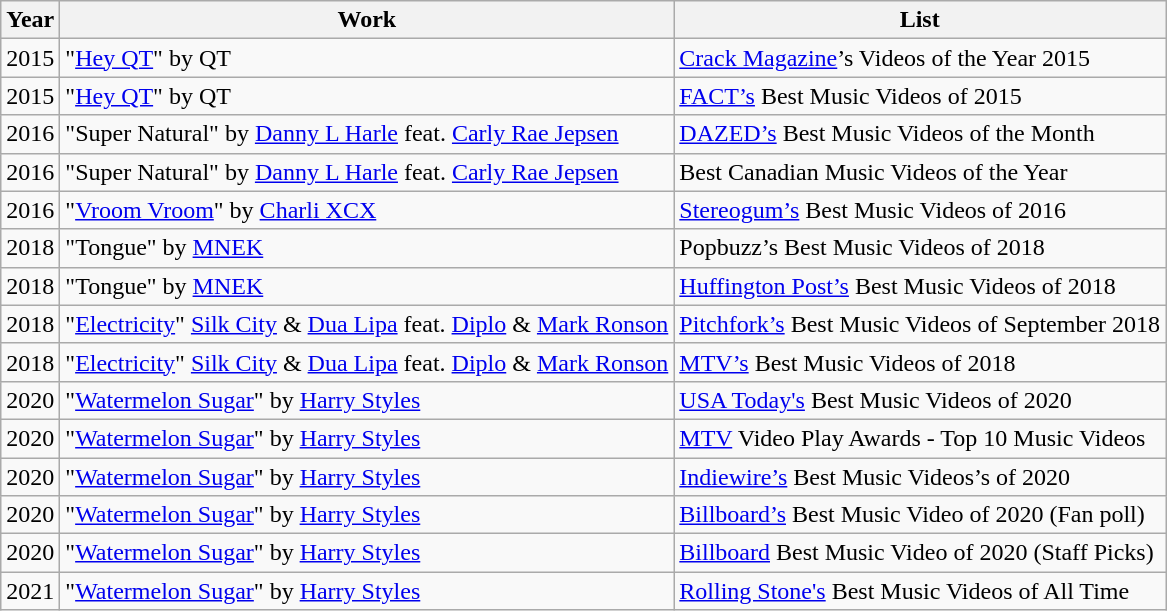<table class="wikitable">
<tr>
<th>Year</th>
<th>Work</th>
<th>List</th>
</tr>
<tr>
<td>2015</td>
<td>"<a href='#'>Hey QT</a>" by QT</td>
<td><a href='#'>Crack Magazine</a>’s Videos of the Year 2015</td>
</tr>
<tr>
<td>2015</td>
<td>"<a href='#'>Hey QT</a>" by QT</td>
<td><a href='#'>FACT’s</a> Best Music Videos of 2015</td>
</tr>
<tr>
<td>2016</td>
<td>"Super Natural" by <a href='#'>Danny L Harle</a> feat. <a href='#'>Carly Rae Jepsen</a></td>
<td><a href='#'>DAZED’s</a> Best Music Videos of the Month</td>
</tr>
<tr>
<td>2016</td>
<td>"Super Natural" by <a href='#'>Danny L Harle</a> feat. <a href='#'>Carly Rae Jepsen</a></td>
<td>Best Canadian Music Videos of the Year</td>
</tr>
<tr>
<td>2016</td>
<td>"<a href='#'>Vroom Vroom</a>" by <a href='#'>Charli XCX</a></td>
<td><a href='#'>Stereogum’s</a> Best Music Videos of 2016</td>
</tr>
<tr>
<td>2018</td>
<td>"Tongue" by <a href='#'>MNEK</a></td>
<td>Popbuzz’s Best Music Videos of 2018</td>
</tr>
<tr>
<td>2018</td>
<td>"Tongue" by <a href='#'>MNEK</a></td>
<td><a href='#'>Huffington Post’s</a> Best Music Videos of 2018</td>
</tr>
<tr>
<td>2018</td>
<td>"<a href='#'>Electricity</a>" <a href='#'>Silk City</a> & <a href='#'>Dua Lipa</a> feat. <a href='#'>Diplo</a> & <a href='#'>Mark Ronson</a></td>
<td><a href='#'>Pitchfork’s</a> Best Music Videos of September 2018</td>
</tr>
<tr>
<td>2018</td>
<td>"<a href='#'>Electricity</a>" <a href='#'>Silk City</a> & <a href='#'>Dua Lipa</a> feat. <a href='#'>Diplo</a> & <a href='#'>Mark Ronson</a></td>
<td><a href='#'>MTV’s</a> Best Music Videos of 2018</td>
</tr>
<tr>
<td>2020</td>
<td>"<a href='#'>Watermelon Sugar</a>" by <a href='#'>Harry Styles</a></td>
<td><a href='#'>USA Today's</a> Best Music Videos of 2020</td>
</tr>
<tr>
<td>2020</td>
<td>"<a href='#'>Watermelon Sugar</a>" by <a href='#'>Harry Styles</a></td>
<td><a href='#'>MTV</a> Video Play Awards - Top 10 Music Videos</td>
</tr>
<tr>
<td>2020</td>
<td>"<a href='#'>Watermelon Sugar</a>" by <a href='#'>Harry Styles</a></td>
<td><a href='#'>Indiewire’s</a> Best Music Videos’s of 2020</td>
</tr>
<tr>
<td>2020</td>
<td>"<a href='#'>Watermelon Sugar</a>" by <a href='#'>Harry Styles</a></td>
<td><a href='#'>Billboard’s</a> Best Music Video of 2020 (Fan poll)</td>
</tr>
<tr>
<td>2020</td>
<td>"<a href='#'>Watermelon Sugar</a>" by <a href='#'>Harry Styles</a></td>
<td><a href='#'>Billboard</a> Best Music Video of 2020 (Staff Picks)</td>
</tr>
<tr>
<td>2021</td>
<td>"<a href='#'>Watermelon Sugar</a>" by <a href='#'>Harry Styles</a></td>
<td><a href='#'>Rolling Stone's</a> Best Music Videos of All Time</td>
</tr>
</table>
